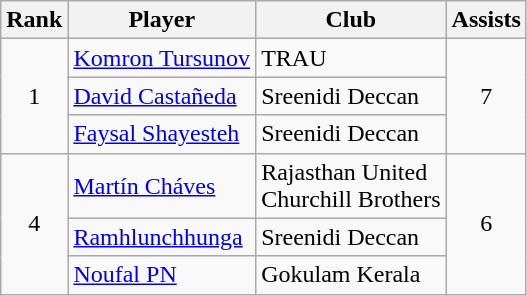<table class="wikitable" style="text-align:"center">
<tr>
<th>Rank</th>
<th>Player</th>
<th>Club</th>
<th>Assists</th>
</tr>
<tr>
<td rowspan="3" align="center">1</td>
<td align="left"> <a href='#'>Komron Tursunov</a></td>
<td align="left">TRAU</td>
<td rowspan="3" align="center">7</td>
</tr>
<tr>
<td align="left"> <a href='#'>David Castañeda</a></td>
<td align="left">Sreenidi Deccan</td>
</tr>
<tr>
<td align="left"> <a href='#'>Faysal Shayesteh</a></td>
<td align="left">Sreenidi Deccan</td>
</tr>
<tr>
<td rowspan="3" align="center">4</td>
<td align="left"> <a href='#'>Martín Cháves</a></td>
<td align="left">Rajasthan United <br>Churchill Brothers</td>
<td rowspan="3" align="center">6</td>
</tr>
<tr>
<td align="left"> <a href='#'>Ramhlunchhunga</a></td>
<td align="left">Sreenidi Deccan</td>
</tr>
<tr>
<td align="left"> <a href='#'>Noufal PN</a></td>
<td align="left">Gokulam Kerala</td>
</tr>
</table>
